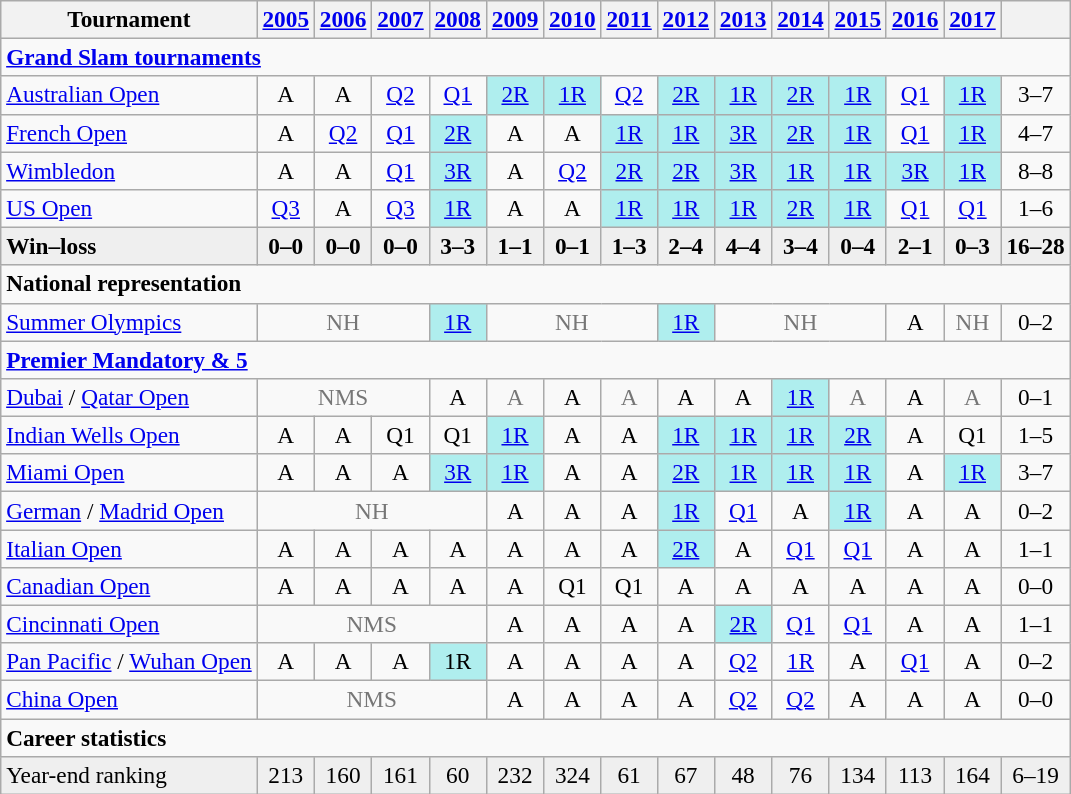<table class="wikitable" style="text-align:center;font-size:97%">
<tr>
<th>Tournament</th>
<th><a href='#'>2005</a></th>
<th><a href='#'>2006</a></th>
<th><a href='#'>2007</a></th>
<th><a href='#'>2008</a></th>
<th><a href='#'>2009</a></th>
<th><a href='#'>2010</a></th>
<th><a href='#'>2011</a></th>
<th><a href='#'>2012</a></th>
<th><a href='#'>2013</a></th>
<th><a href='#'>2014</a></th>
<th><a href='#'>2015</a></th>
<th><a href='#'>2016</a></th>
<th><a href='#'>2017</a></th>
<th></th>
</tr>
<tr>
<td colspan="15" style="text-align:left;"><strong><a href='#'>Grand Slam tournaments</a></strong></td>
</tr>
<tr>
<td align="left"><a href='#'>Australian Open</a></td>
<td>A</td>
<td>A</td>
<td><a href='#'>Q2</a></td>
<td><a href='#'>Q1</a></td>
<td bgcolor="afeeee"><a href='#'>2R</a></td>
<td bgcolor="afeeee"><a href='#'>1R</a></td>
<td><a href='#'>Q2</a></td>
<td bgcolor="afeeee"><a href='#'>2R</a></td>
<td bgcolor="afeeee"><a href='#'>1R</a></td>
<td bgcolor="afeeee"><a href='#'>2R</a></td>
<td bgcolor="afeeee"><a href='#'>1R</a></td>
<td><a href='#'>Q1</a></td>
<td bgcolor="afeeee"><a href='#'>1R</a></td>
<td>3–7</td>
</tr>
<tr>
<td align="left"><a href='#'>French Open</a></td>
<td>A</td>
<td><a href='#'>Q2</a></td>
<td><a href='#'>Q1</a></td>
<td bgcolor="afeeee"><a href='#'>2R</a></td>
<td>A</td>
<td>A</td>
<td bgcolor="afeeee"><a href='#'>1R</a></td>
<td bgcolor="afeeee"><a href='#'>1R</a></td>
<td bgcolor="afeeee"><a href='#'>3R</a></td>
<td bgcolor="afeeee"><a href='#'>2R</a></td>
<td bgcolor="afeeee"><a href='#'>1R</a></td>
<td><a href='#'>Q1</a></td>
<td bgcolor="afeeee"><a href='#'>1R</a></td>
<td>4–7</td>
</tr>
<tr>
<td align="left"><a href='#'>Wimbledon</a></td>
<td>A</td>
<td>A</td>
<td><a href='#'>Q1</a></td>
<td bgcolor="afeeee"><a href='#'>3R</a></td>
<td>A</td>
<td><a href='#'>Q2</a></td>
<td bgcolor="afeeee"><a href='#'>2R</a></td>
<td bgcolor="afeeee"><a href='#'>2R</a></td>
<td bgcolor="afeeee"><a href='#'>3R</a></td>
<td bgcolor="afeeee"><a href='#'>1R</a></td>
<td bgcolor="afeeee"><a href='#'>1R</a></td>
<td bgcolor="afeeee"><a href='#'>3R</a></td>
<td bgcolor="afeeee"><a href='#'>1R</a></td>
<td>8–8</td>
</tr>
<tr>
<td align="left"><a href='#'>US Open</a></td>
<td><a href='#'>Q3</a></td>
<td>A</td>
<td><a href='#'>Q3</a></td>
<td bgcolor="afeeee"><a href='#'>1R</a></td>
<td>A</td>
<td>A</td>
<td bgcolor="afeeee"><a href='#'>1R</a></td>
<td bgcolor="afeeee"><a href='#'>1R</a></td>
<td bgcolor="afeeee"><a href='#'>1R</a></td>
<td bgcolor="afeeee"><a href='#'>2R</a></td>
<td bgcolor="afeeee"><a href='#'>1R</a></td>
<td><a href='#'>Q1</a></td>
<td><a href='#'>Q1</a></td>
<td>1–6</td>
</tr>
<tr style=background:#efefef;font-weight:bold>
<td style="text-align:left">Win–loss</td>
<td>0–0</td>
<td>0–0</td>
<td>0–0</td>
<td>3–3</td>
<td>1–1</td>
<td>0–1</td>
<td>1–3</td>
<td>2–4</td>
<td>4–4</td>
<td>3–4</td>
<td>0–4</td>
<td>2–1</td>
<td>0–3</td>
<td>16–28</td>
</tr>
<tr>
<td colspan="15" style="text-align:left;"><strong>National representation</strong></td>
</tr>
<tr>
<td align="left"><a href='#'>Summer Olympics</a></td>
<td colspan="3" style="color:#767676">NH</td>
<td bgcolor="afeeee"><a href='#'>1R</a></td>
<td colspan="3" style="color:#767676">NH</td>
<td bgcolor="afeeee"><a href='#'>1R</a></td>
<td colspan="3" style="color:#767676">NH</td>
<td>A</td>
<td style="color:#767676">NH</td>
<td>0–2</td>
</tr>
<tr>
<td colspan="15" style="text-align:left;"><strong><a href='#'>Premier Mandatory & 5</a></strong></td>
</tr>
<tr>
<td align="left"><a href='#'>Dubai</a> / <a href='#'>Qatar Open</a></td>
<td colspan="3" style="color:#767676">NMS</td>
<td>A</td>
<td style="color:#767676">A</td>
<td>A</td>
<td style="color:#767676">A</td>
<td>A</td>
<td>A</td>
<td bgcolor="afeeee"><a href='#'>1R</a></td>
<td style="color:#767676">A</td>
<td>A</td>
<td style="color:#767676">A</td>
<td>0–1</td>
</tr>
<tr>
<td align="left"><a href='#'>Indian Wells Open</a></td>
<td>A</td>
<td>A</td>
<td>Q1</td>
<td>Q1</td>
<td bgcolor="afeeee"><a href='#'>1R</a></td>
<td>A</td>
<td>A</td>
<td bgcolor="afeeee"><a href='#'>1R</a></td>
<td bgcolor="afeeee"><a href='#'>1R</a></td>
<td bgcolor="afeeee"><a href='#'>1R</a></td>
<td bgcolor="afeeee"><a href='#'>2R</a></td>
<td>A</td>
<td>Q1</td>
<td>1–5</td>
</tr>
<tr>
<td align="left"><a href='#'>Miami Open</a></td>
<td>A</td>
<td>A</td>
<td>A</td>
<td bgcolor="afeeee"><a href='#'>3R</a></td>
<td bgcolor="afeeee"><a href='#'>1R</a></td>
<td>A</td>
<td>A</td>
<td bgcolor="afeeee"><a href='#'>2R</a></td>
<td bgcolor="afeeee"><a href='#'>1R</a></td>
<td bgcolor="afeeee"><a href='#'>1R</a></td>
<td bgcolor="afeeee"><a href='#'>1R</a></td>
<td>A</td>
<td bgcolor="afeeee"><a href='#'>1R</a></td>
<td>3–7</td>
</tr>
<tr>
<td align="left"><a href='#'>German</a> / <a href='#'>Madrid Open</a></td>
<td colspan="4" style="color:#767676">NH</td>
<td>A</td>
<td>A</td>
<td>A</td>
<td bgcolor="afeeee"><a href='#'>1R</a></td>
<td><a href='#'>Q1</a></td>
<td>A</td>
<td bgcolor="afeeee"><a href='#'>1R</a></td>
<td>A</td>
<td>A</td>
<td>0–2</td>
</tr>
<tr>
<td align="left"><a href='#'>Italian Open</a></td>
<td>A</td>
<td>A</td>
<td>A</td>
<td>A</td>
<td>A</td>
<td>A</td>
<td>A</td>
<td bgcolor="afeeee"><a href='#'>2R</a></td>
<td>A</td>
<td><a href='#'>Q1</a></td>
<td><a href='#'>Q1</a></td>
<td>A</td>
<td>A</td>
<td>1–1</td>
</tr>
<tr>
<td align="left"><a href='#'>Canadian Open</a></td>
<td>A</td>
<td>A</td>
<td>A</td>
<td>A</td>
<td>A</td>
<td>Q1</td>
<td>Q1</td>
<td>A</td>
<td>A</td>
<td>A</td>
<td>A</td>
<td>A</td>
<td>A</td>
<td>0–0</td>
</tr>
<tr>
<td align="left"><a href='#'>Cincinnati Open</a></td>
<td colspan="4" style="color:#767676">NMS</td>
<td>A</td>
<td>A</td>
<td>A</td>
<td>A</td>
<td bgcolor="afeeee"><a href='#'>2R</a></td>
<td><a href='#'>Q1</a></td>
<td><a href='#'>Q1</a></td>
<td>A</td>
<td>A</td>
<td>1–1</td>
</tr>
<tr>
<td align="left"><a href='#'>Pan Pacific</a> / <a href='#'>Wuhan Open</a></td>
<td>A</td>
<td>A</td>
<td>A</td>
<td bgcolor="afeeee">1R</td>
<td>A</td>
<td>A</td>
<td>A</td>
<td>A</td>
<td><a href='#'>Q2</a></td>
<td style="color:#767676"><a href='#'>1R</a></td>
<td>A</td>
<td><a href='#'>Q1</a></td>
<td>A</td>
<td>0–2</td>
</tr>
<tr>
<td align="left"><a href='#'>China Open</a></td>
<td colspan="4" style="color:#767676">NMS</td>
<td>A</td>
<td>A</td>
<td>A</td>
<td>A</td>
<td><a href='#'>Q2</a></td>
<td><a href='#'>Q2</a></td>
<td>A</td>
<td>A</td>
<td>A</td>
<td>0–0</td>
</tr>
<tr>
<td align=left colspan="15"><strong>Career statistics</strong></td>
</tr>
<tr style="background:#efefef;">
<td align="left">Year-end ranking</td>
<td>213</td>
<td>160</td>
<td>161</td>
<td>60</td>
<td>232</td>
<td>324</td>
<td>61</td>
<td>67</td>
<td>48</td>
<td>76</td>
<td>134</td>
<td>113</td>
<td>164</td>
<td>6–19</td>
</tr>
</table>
